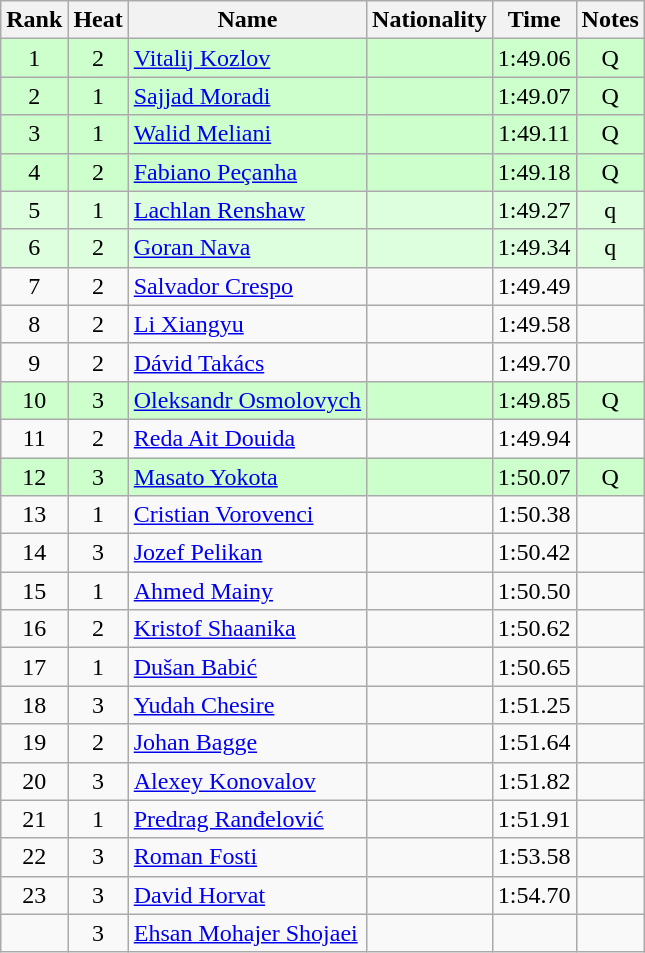<table class="wikitable sortable" style="text-align:center">
<tr>
<th>Rank</th>
<th>Heat</th>
<th>Name</th>
<th>Nationality</th>
<th>Time</th>
<th>Notes</th>
</tr>
<tr bgcolor=ccffcc>
<td>1</td>
<td>2</td>
<td align=left><a href='#'>Vitalij Kozlov</a></td>
<td align=left></td>
<td>1:49.06</td>
<td>Q</td>
</tr>
<tr bgcolor=ccffcc>
<td>2</td>
<td>1</td>
<td align=left><a href='#'>Sajjad Moradi</a></td>
<td align=left></td>
<td>1:49.07</td>
<td>Q</td>
</tr>
<tr bgcolor=ccffcc>
<td>3</td>
<td>1</td>
<td align=left><a href='#'>Walid Meliani</a></td>
<td align=left></td>
<td>1:49.11</td>
<td>Q</td>
</tr>
<tr bgcolor=ccffcc>
<td>4</td>
<td>2</td>
<td align=left><a href='#'>Fabiano Peçanha</a></td>
<td align=left></td>
<td>1:49.18</td>
<td>Q</td>
</tr>
<tr bgcolor=ddffdd>
<td>5</td>
<td>1</td>
<td align=left><a href='#'>Lachlan Renshaw</a></td>
<td align=left></td>
<td>1:49.27</td>
<td>q</td>
</tr>
<tr bgcolor=ddffdd>
<td>6</td>
<td>2</td>
<td align=left><a href='#'>Goran Nava</a></td>
<td align=left></td>
<td>1:49.34</td>
<td>q</td>
</tr>
<tr>
<td>7</td>
<td>2</td>
<td align=left><a href='#'>Salvador Crespo</a></td>
<td align=left></td>
<td>1:49.49</td>
<td></td>
</tr>
<tr>
<td>8</td>
<td>2</td>
<td align=left><a href='#'>Li Xiangyu</a></td>
<td align=left></td>
<td>1:49.58</td>
<td></td>
</tr>
<tr>
<td>9</td>
<td>2</td>
<td align=left><a href='#'>Dávid Takács</a></td>
<td align=left></td>
<td>1:49.70</td>
<td></td>
</tr>
<tr bgcolor=ccffcc>
<td>10</td>
<td>3</td>
<td align=left><a href='#'>Oleksandr Osmolovych</a></td>
<td align=left></td>
<td>1:49.85</td>
<td>Q</td>
</tr>
<tr>
<td>11</td>
<td>2</td>
<td align=left><a href='#'>Reda Ait Douida</a></td>
<td align=left></td>
<td>1:49.94</td>
<td></td>
</tr>
<tr bgcolor=ccffcc>
<td>12</td>
<td>3</td>
<td align=left><a href='#'>Masato Yokota</a></td>
<td align=left></td>
<td>1:50.07</td>
<td>Q</td>
</tr>
<tr>
<td>13</td>
<td>1</td>
<td align=left><a href='#'>Cristian Vorovenci</a></td>
<td align=left></td>
<td>1:50.38</td>
<td></td>
</tr>
<tr>
<td>14</td>
<td>3</td>
<td align=left><a href='#'>Jozef Pelikan</a></td>
<td align=left></td>
<td>1:50.42</td>
<td></td>
</tr>
<tr>
<td>15</td>
<td>1</td>
<td align=left><a href='#'>Ahmed Mainy</a></td>
<td align=left></td>
<td>1:50.50</td>
<td></td>
</tr>
<tr>
<td>16</td>
<td>2</td>
<td align=left><a href='#'>Kristof Shaanika</a></td>
<td align=left></td>
<td>1:50.62</td>
<td></td>
</tr>
<tr>
<td>17</td>
<td>1</td>
<td align=left><a href='#'>Dušan Babić</a></td>
<td align=left></td>
<td>1:50.65</td>
<td></td>
</tr>
<tr>
<td>18</td>
<td>3</td>
<td align=left><a href='#'>Yudah Chesire</a></td>
<td align=left></td>
<td>1:51.25</td>
<td></td>
</tr>
<tr>
<td>19</td>
<td>2</td>
<td align=left><a href='#'>Johan Bagge</a></td>
<td align=left></td>
<td>1:51.64</td>
<td></td>
</tr>
<tr>
<td>20</td>
<td>3</td>
<td align=left><a href='#'>Alexey Konovalov</a></td>
<td align=left></td>
<td>1:51.82</td>
<td></td>
</tr>
<tr>
<td>21</td>
<td>1</td>
<td align=left><a href='#'>Predrag Ranđelović</a></td>
<td align=left></td>
<td>1:51.91</td>
<td></td>
</tr>
<tr>
<td>22</td>
<td>3</td>
<td align=left><a href='#'>Roman Fosti</a></td>
<td align=left></td>
<td>1:53.58</td>
<td></td>
</tr>
<tr>
<td>23</td>
<td>3</td>
<td align=left><a href='#'>David Horvat</a></td>
<td align=left></td>
<td>1:54.70</td>
<td></td>
</tr>
<tr>
<td></td>
<td>3</td>
<td align=left><a href='#'>Ehsan Mohajer Shojaei</a></td>
<td align=left></td>
<td></td>
<td></td>
</tr>
</table>
